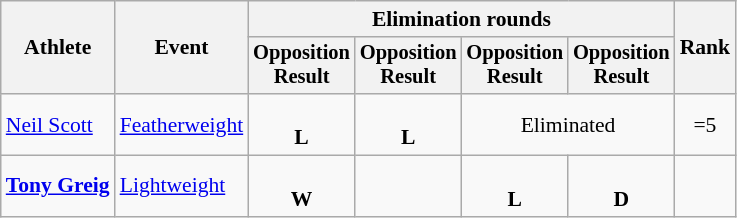<table class=wikitable style="font-size:90%;text-align:center">
<tr>
<th rowspan="2">Athlete</th>
<th rowspan="2">Event</th>
<th colspan=4>Elimination rounds</th>
<th rowspan=2>Rank</th>
</tr>
<tr style="font-size:95%">
<th>Opposition<br>Result</th>
<th>Opposition<br>Result</th>
<th>Opposition<br>Result</th>
<th>Opposition<br>Result</th>
</tr>
<tr>
<td style="text-align:left;"><a href='#'>Neil Scott</a></td>
<td style="text-align:left;"><a href='#'>Featherweight</a></td>
<td><br><strong>L</strong></td>
<td><br><strong>L</strong></td>
<td colspan=2>Eliminated</td>
<td>=5</td>
</tr>
<tr>
<td style="text-align:left;"><strong><a href='#'>Tony Greig</a></strong></td>
<td style="text-align:left;"><a href='#'>Lightweight</a></td>
<td><br><strong>W</strong></td>
<td></td>
<td><br><strong>L</strong></td>
<td><br><strong>D</strong></td>
<td></td>
</tr>
</table>
